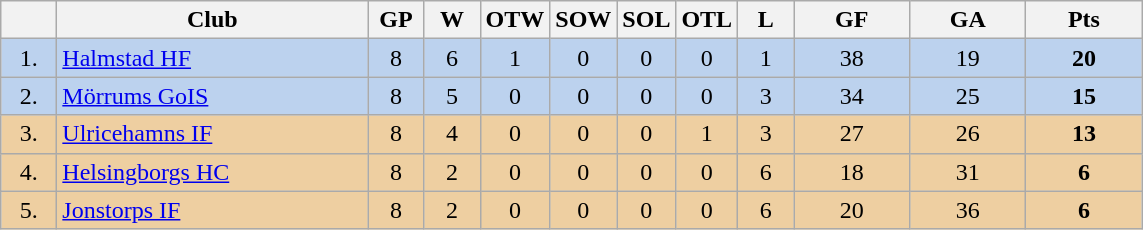<table class="wikitable">
<tr>
<th width="30"></th>
<th width="200">Club</th>
<th width="30">GP</th>
<th width="30">W</th>
<th width="30">OTW</th>
<th width="30">SOW</th>
<th width="30">SOL</th>
<th width="30">OTL</th>
<th width="30">L</th>
<th width="70">GF</th>
<th width="70">GA</th>
<th width="70">Pts</th>
</tr>
<tr bgcolor="#BCD2EE" align="center">
<td>1.</td>
<td align="left"><a href='#'>Halmstad HF</a></td>
<td>8</td>
<td>6</td>
<td>1</td>
<td>0</td>
<td>0</td>
<td>0</td>
<td>1</td>
<td>38</td>
<td>19</td>
<td><strong>20</strong></td>
</tr>
<tr bgcolor="#BCD2EE" align="center">
<td>2.</td>
<td align="left"><a href='#'>Mörrums GoIS</a></td>
<td>8</td>
<td>5</td>
<td>0</td>
<td>0</td>
<td>0</td>
<td>0</td>
<td>3</td>
<td>34</td>
<td>25</td>
<td><strong>15</strong></td>
</tr>
<tr bgcolor="#EECFA1" align="center">
<td>3.</td>
<td align="left"><a href='#'>Ulricehamns IF</a></td>
<td>8</td>
<td>4</td>
<td>0</td>
<td>0</td>
<td>0</td>
<td>1</td>
<td>3</td>
<td>27</td>
<td>26</td>
<td><strong>13</strong></td>
</tr>
<tr bgcolor="#EECFA1" align="center">
<td>4.</td>
<td align="left"><a href='#'>Helsingborgs HC</a></td>
<td>8</td>
<td>2</td>
<td>0</td>
<td>0</td>
<td>0</td>
<td>0</td>
<td>6</td>
<td>18</td>
<td>31</td>
<td><strong>6</strong></td>
</tr>
<tr bgcolor="#EECFA1" align="center">
<td>5.</td>
<td align="left"><a href='#'>Jonstorps IF</a></td>
<td>8</td>
<td>2</td>
<td>0</td>
<td>0</td>
<td>0</td>
<td>0</td>
<td>6</td>
<td>20</td>
<td>36</td>
<td><strong>6</strong></td>
</tr>
</table>
